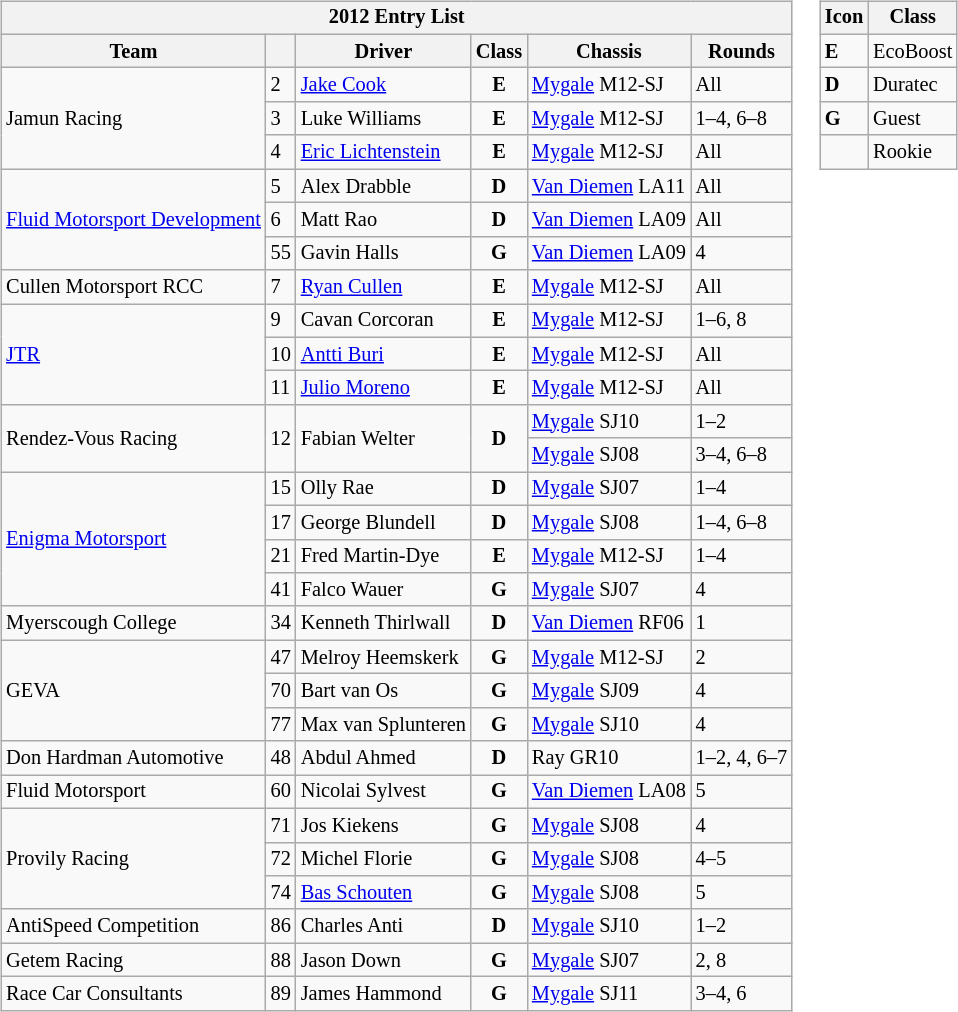<table>
<tr>
<td><br><table class="wikitable" style="font-size: 85%;">
<tr>
<th colspan=6>2012 Entry List</th>
</tr>
<tr>
<th>Team</th>
<th></th>
<th>Driver</th>
<th>Class</th>
<th>Chassis</th>
<th>Rounds</th>
</tr>
<tr>
<td rowspan=3> Jamun Racing</td>
<td>2</td>
<td> <a href='#'>Jake Cook</a></td>
<td align=center><strong><span>E</span></strong></td>
<td><a href='#'>Mygale</a> M12-SJ</td>
<td>All</td>
</tr>
<tr>
<td>3</td>
<td> Luke Williams</td>
<td align=center><strong><span>E</span></strong></td>
<td><a href='#'>Mygale</a> M12-SJ</td>
<td>1–4, 6–8</td>
</tr>
<tr>
<td>4</td>
<td> <a href='#'>Eric Lichtenstein</a></td>
<td align=center><strong><span>E</span></strong></td>
<td><a href='#'>Mygale</a> M12-SJ</td>
<td>All</td>
</tr>
<tr>
<td rowspan=3> <a href='#'>Fluid Motorsport Development</a></td>
<td>5</td>
<td> Alex Drabble</td>
<td align=center><strong><span>D</span></strong> </td>
<td><a href='#'>Van Diemen</a> LA11</td>
<td>All</td>
</tr>
<tr>
<td>6</td>
<td> Matt Rao</td>
<td align=center><strong><span>D</span></strong></td>
<td><a href='#'>Van Diemen</a> LA09</td>
<td>All</td>
</tr>
<tr>
<td>55</td>
<td> Gavin Halls</td>
<td align=center><strong><span>G</span></strong></td>
<td><a href='#'>Van Diemen</a> LA09</td>
<td>4</td>
</tr>
<tr>
<td> Cullen Motorsport  RCC</td>
<td>7</td>
<td> <a href='#'>Ryan Cullen</a></td>
<td align=center><strong><span>E</span></strong> </td>
<td><a href='#'>Mygale</a> M12-SJ</td>
<td>All</td>
</tr>
<tr>
<td rowspan=3> <a href='#'>JTR</a></td>
<td>9</td>
<td> Cavan Corcoran</td>
<td align=center><strong><span>E</span></strong></td>
<td><a href='#'>Mygale</a> M12-SJ</td>
<td>1–6, 8</td>
</tr>
<tr>
<td>10</td>
<td> <a href='#'>Antti Buri</a></td>
<td align=center><strong><span>E</span></strong></td>
<td><a href='#'>Mygale</a> M12-SJ</td>
<td>All</td>
</tr>
<tr>
<td>11</td>
<td> <a href='#'>Julio Moreno</a></td>
<td align=center><strong><span>E</span></strong> </td>
<td><a href='#'>Mygale</a> M12-SJ</td>
<td>All</td>
</tr>
<tr>
<td rowspan=2> Rendez-Vous Racing</td>
<td rowspan=2>12</td>
<td rowspan=2> Fabian Welter</td>
<td rowspan=2 align="center"><strong><span>D</span></strong></td>
<td><a href='#'>Mygale</a> SJ10</td>
<td>1–2</td>
</tr>
<tr>
<td><a href='#'>Mygale</a> SJ08</td>
<td>3–4, 6–8</td>
</tr>
<tr>
<td rowspan=4> <a href='#'>Enigma Motorsport</a></td>
<td>15</td>
<td> Olly Rae</td>
<td align=center><strong><span>D</span></strong> </td>
<td><a href='#'>Mygale</a> SJ07</td>
<td>1–4</td>
</tr>
<tr>
<td>17</td>
<td> George Blundell</td>
<td align=center><strong><span>D</span></strong> </td>
<td><a href='#'>Mygale</a> SJ08</td>
<td>1–4, 6–8</td>
</tr>
<tr>
<td>21</td>
<td> Fred Martin-Dye</td>
<td align=center><strong><span>E</span></strong> </td>
<td><a href='#'>Mygale</a> M12-SJ</td>
<td>1–4</td>
</tr>
<tr>
<td>41</td>
<td> Falco Wauer</td>
<td align=center><strong><span>G</span></strong></td>
<td><a href='#'>Mygale</a> SJ07</td>
<td>4</td>
</tr>
<tr>
<td> Myerscough College</td>
<td>34</td>
<td> Kenneth Thirlwall</td>
<td align=center><strong><span>D</span></strong></td>
<td><a href='#'>Van Diemen</a> RF06</td>
<td>1</td>
</tr>
<tr>
<td rowspan=3> GEVA</td>
<td>47</td>
<td> Melroy Heemskerk</td>
<td align=center><strong><span>G</span></strong></td>
<td><a href='#'>Mygale</a> M12-SJ</td>
<td>2</td>
</tr>
<tr>
<td>70</td>
<td> Bart van Os</td>
<td align=center><strong><span>G</span></strong></td>
<td><a href='#'>Mygale</a> SJ09</td>
<td>4</td>
</tr>
<tr>
<td>77</td>
<td> Max van Splunteren</td>
<td align=center><strong><span>G</span></strong></td>
<td><a href='#'>Mygale</a> SJ10</td>
<td>4</td>
</tr>
<tr>
<td> Don Hardman Automotive</td>
<td>48</td>
<td> Abdul Ahmed</td>
<td align=center><strong><span>D</span></strong> </td>
<td>Ray GR10</td>
<td>1–2, 4, 6–7</td>
</tr>
<tr>
<td> Fluid Motorsport</td>
<td>60</td>
<td> Nicolai Sylvest</td>
<td align=center><strong><span>G</span></strong></td>
<td><a href='#'>Van Diemen</a> LA08</td>
<td>5</td>
</tr>
<tr>
<td rowspan=3> Provily Racing</td>
<td>71</td>
<td> Jos Kiekens</td>
<td align=center><strong><span>G</span></strong></td>
<td><a href='#'>Mygale</a> SJ08</td>
<td>4</td>
</tr>
<tr>
<td>72</td>
<td> Michel Florie</td>
<td align=center><strong><span>G</span></strong></td>
<td><a href='#'>Mygale</a> SJ08</td>
<td>4–5</td>
</tr>
<tr>
<td>74</td>
<td> <a href='#'>Bas Schouten</a></td>
<td align=center><strong><span>G</span></strong></td>
<td><a href='#'>Mygale</a> SJ08</td>
<td>5</td>
</tr>
<tr>
<td> AntiSpeed Competition</td>
<td>86</td>
<td> Charles Anti</td>
<td align=center><strong><span>D</span></strong></td>
<td><a href='#'>Mygale</a> SJ10</td>
<td>1–2</td>
</tr>
<tr>
<td> Getem Racing</td>
<td>88</td>
<td> Jason Down</td>
<td align=center><strong><span>G</span></strong></td>
<td><a href='#'>Mygale</a> SJ07</td>
<td>2, 8</td>
</tr>
<tr>
<td> Race Car Consultants</td>
<td>89</td>
<td> James Hammond</td>
<td align=center><strong><span>G</span></strong></td>
<td><a href='#'>Mygale</a> SJ11</td>
<td>3–4, 6</td>
</tr>
</table>
</td>
<td valign="top"><br><table class="wikitable" style="font-size: 85%;">
<tr>
<th>Icon</th>
<th>Class</th>
</tr>
<tr>
<td><strong><span>E</span></strong></td>
<td>EcoBoost</td>
</tr>
<tr>
<td><strong><span>D</span></strong></td>
<td>Duratec</td>
</tr>
<tr>
<td><strong><span>G</span></strong></td>
<td>Guest</td>
</tr>
<tr>
<td></td>
<td>Rookie</td>
</tr>
</table>
</td>
</tr>
</table>
